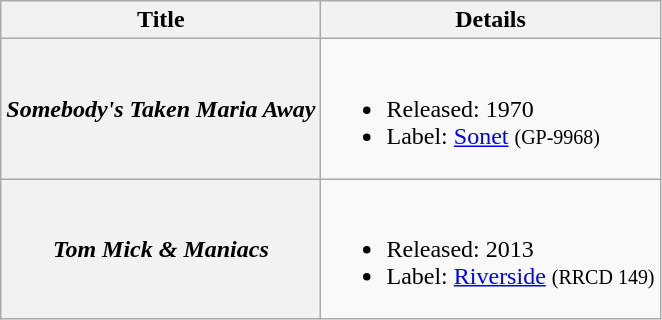<table class="wikitable plainrowheaders" border="1">
<tr>
<th scope="col">Title</th>
<th scope="col">Details</th>
</tr>
<tr>
<th scope="row"><em>Somebody's Taken Maria Away</em></th>
<td><br><ul><li>Released: 1970</li><li>Label: <a href='#'>Sonet</a> <small>(GP-9968)</small></li></ul></td>
</tr>
<tr>
<th scope="row"><em>Tom Mick & Maniacs</em></th>
<td><br><ul><li>Released: 2013</li><li>Label: <a href='#'>Riverside</a> <small>(RRCD 149)</small></li></ul></td>
</tr>
</table>
